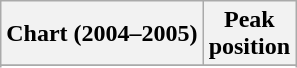<table class="wikitable sortable plainrowheaders" style="text-align:center">
<tr>
<th scope="col">Chart (2004–2005)</th>
<th scope="col">Peak<br>position</th>
</tr>
<tr>
</tr>
<tr>
</tr>
<tr>
</tr>
<tr>
</tr>
<tr>
</tr>
<tr>
</tr>
</table>
